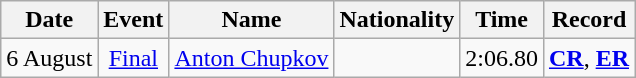<table class="wikitable" style=text-align:center>
<tr>
<th>Date</th>
<th>Event</th>
<th>Name</th>
<th>Nationality</th>
<th>Time</th>
<th>Record</th>
</tr>
<tr>
<td>6 August</td>
<td><a href='#'>Final</a></td>
<td align=left><a href='#'>Anton Chupkov</a></td>
<td align=left></td>
<td>2:06.80</td>
<td><strong><a href='#'>CR</a></strong>, <strong><a href='#'>ER</a></strong></td>
</tr>
</table>
